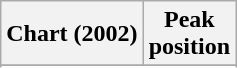<table class="wikitable sortable plainrowheaders" style="text-align:center">
<tr>
<th scope="col">Chart (2002)</th>
<th scope="col">Peak<br>position</th>
</tr>
<tr>
</tr>
<tr>
</tr>
<tr>
</tr>
</table>
